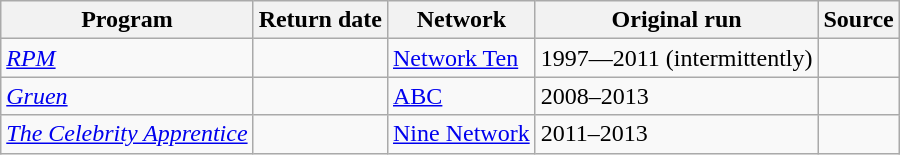<table class="wikitable plainrowheaders sortable">
<tr>
<th scope="col">Program</th>
<th scope="col">Return date</th>
<th scope="col">Network</th>
<th scope="col">Original run</th>
<th scope="col" class="unsortable">Source</th>
</tr>
<tr>
<td><em><a href='#'>RPM</a></em></td>
<td></td>
<td><a href='#'>Network Ten</a></td>
<td>1997—2011 (intermittently)</td>
<td></td>
</tr>
<tr>
<td><em><a href='#'>Gruen</a></em></td>
<td></td>
<td><a href='#'>ABC</a></td>
<td>2008–2013</td>
<td></td>
</tr>
<tr>
<td><em><a href='#'>The Celebrity Apprentice</a></em></td>
<td></td>
<td><a href='#'>Nine Network</a></td>
<td>2011–2013</td>
<td></td>
</tr>
</table>
